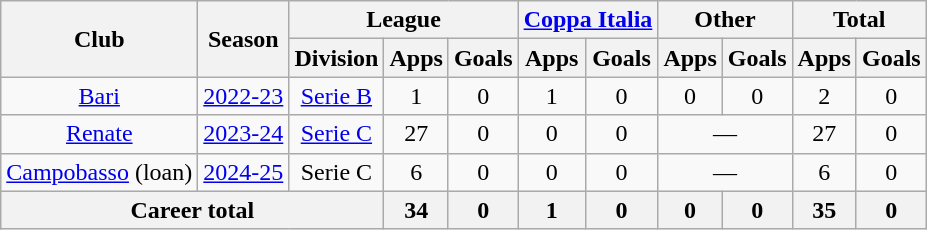<table class="wikitable" style="text-align: center;">
<tr>
<th rowspan="2">Club</th>
<th rowspan="2">Season</th>
<th colspan="3">League</th>
<th colspan="2"><a href='#'>Coppa Italia</a></th>
<th colspan="2">Other</th>
<th colspan="2">Total</th>
</tr>
<tr>
<th>Division</th>
<th>Apps</th>
<th>Goals</th>
<th>Apps</th>
<th>Goals</th>
<th>Apps</th>
<th>Goals</th>
<th>Apps</th>
<th>Goals</th>
</tr>
<tr>
<td><a href='#'>Bari</a></td>
<td><a href='#'>2022-23</a></td>
<td><a href='#'>Serie B</a></td>
<td>1</td>
<td>0</td>
<td>1</td>
<td>0</td>
<td>0</td>
<td>0</td>
<td>2</td>
<td>0</td>
</tr>
<tr>
<td><a href='#'>Renate</a></td>
<td><a href='#'>2023-24</a></td>
<td><a href='#'>Serie C</a></td>
<td>27</td>
<td>0</td>
<td>0</td>
<td>0</td>
<td colspan="2">—</td>
<td>27</td>
<td>0</td>
</tr>
<tr>
<td><a href='#'>Campobasso</a> (loan)</td>
<td><a href='#'>2024-25</a></td>
<td>Serie C</td>
<td>6</td>
<td>0</td>
<td>0</td>
<td>0</td>
<td colspan="2">—</td>
<td>6</td>
<td>0</td>
</tr>
<tr>
<th colspan="3">Career total</th>
<th>34</th>
<th>0</th>
<th>1</th>
<th>0</th>
<th>0</th>
<th>0</th>
<th>35</th>
<th>0</th>
</tr>
</table>
